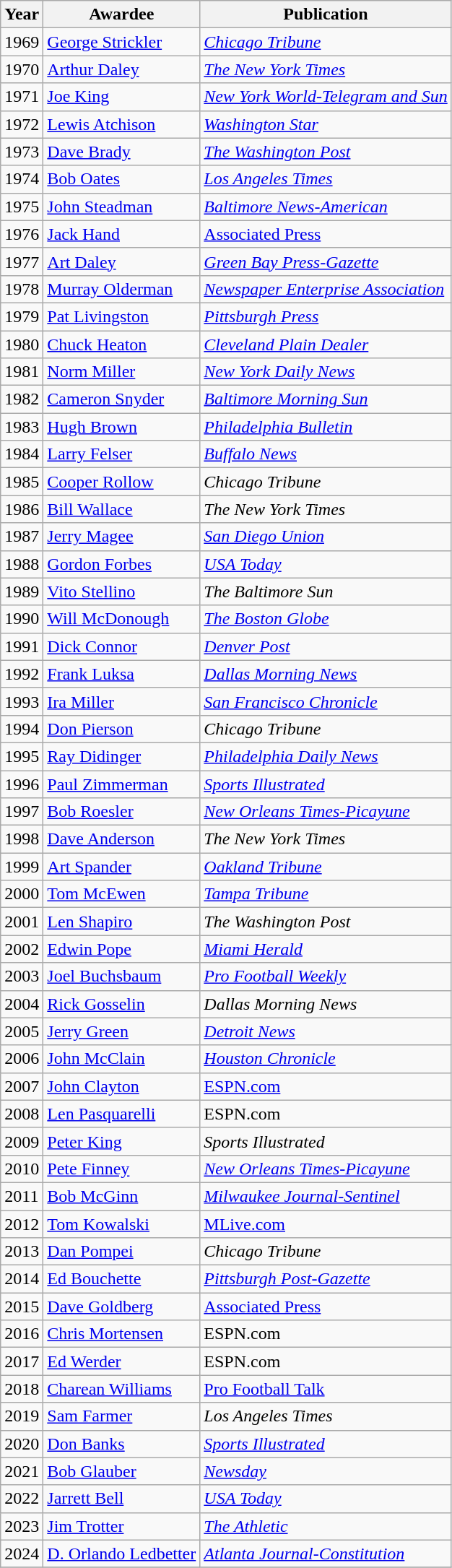<table class="wikitable sortable">
<tr>
<th>Year</th>
<th>Awardee</th>
<th>Publication</th>
</tr>
<tr>
<td>1969</td>
<td><a href='#'>George Strickler</a></td>
<td><em><a href='#'>Chicago Tribune</a></em></td>
</tr>
<tr>
<td>1970</td>
<td><a href='#'>Arthur Daley</a></td>
<td><em><a href='#'>The New York Times</a></em></td>
</tr>
<tr>
<td>1971</td>
<td><a href='#'>Joe King</a></td>
<td><em><a href='#'>New York World-Telegram and Sun</a></em></td>
</tr>
<tr>
<td>1972</td>
<td><a href='#'>Lewis Atchison</a></td>
<td><em><a href='#'>Washington Star</a></em></td>
</tr>
<tr>
<td>1973</td>
<td><a href='#'>Dave Brady</a></td>
<td><em><a href='#'>The Washington Post</a></em></td>
</tr>
<tr>
<td>1974</td>
<td><a href='#'>Bob Oates</a></td>
<td><em><a href='#'>Los Angeles Times</a></em></td>
</tr>
<tr>
<td>1975</td>
<td><a href='#'>John Steadman</a></td>
<td><em><a href='#'>Baltimore News-American</a></em></td>
</tr>
<tr>
<td>1976</td>
<td><a href='#'>Jack Hand</a></td>
<td><a href='#'>Associated Press</a></td>
</tr>
<tr>
<td>1977</td>
<td><a href='#'>Art Daley</a></td>
<td><em><a href='#'>Green Bay Press-Gazette</a></em></td>
</tr>
<tr>
<td>1978</td>
<td><a href='#'>Murray Olderman</a></td>
<td><em><a href='#'>Newspaper Enterprise Association</a></em></td>
</tr>
<tr>
<td>1979</td>
<td><a href='#'>Pat Livingston</a></td>
<td><em><a href='#'>Pittsburgh Press</a></em></td>
</tr>
<tr>
<td>1980</td>
<td><a href='#'>Chuck Heaton</a></td>
<td><em><a href='#'>Cleveland Plain Dealer</a></em></td>
</tr>
<tr>
<td>1981</td>
<td><a href='#'>Norm Miller</a></td>
<td><em><a href='#'>New York Daily News</a></em></td>
</tr>
<tr>
<td>1982</td>
<td><a href='#'>Cameron Snyder</a></td>
<td><em><a href='#'>Baltimore Morning Sun</a></em></td>
</tr>
<tr>
<td>1983</td>
<td><a href='#'>Hugh Brown</a></td>
<td><em><a href='#'>Philadelphia Bulletin</a></em></td>
</tr>
<tr>
<td>1984</td>
<td><a href='#'>Larry Felser</a></td>
<td><em><a href='#'>Buffalo News</a></em></td>
</tr>
<tr>
<td>1985</td>
<td><a href='#'>Cooper Rollow</a></td>
<td><em>Chicago Tribune</em></td>
</tr>
<tr>
<td>1986</td>
<td><a href='#'>Bill Wallace</a></td>
<td><em>The New York Times</em></td>
</tr>
<tr>
<td>1987</td>
<td><a href='#'>Jerry Magee</a></td>
<td><em><a href='#'>San Diego Union</a></em></td>
</tr>
<tr>
<td>1988</td>
<td><a href='#'>Gordon Forbes</a></td>
<td><em><a href='#'>USA Today</a></em></td>
</tr>
<tr>
<td>1989</td>
<td><a href='#'>Vito Stellino</a></td>
<td><em>The Baltimore Sun</em></td>
</tr>
<tr>
<td>1990</td>
<td><a href='#'>Will McDonough</a></td>
<td><em><a href='#'>The Boston Globe</a></em></td>
</tr>
<tr>
<td>1991</td>
<td><a href='#'>Dick Connor</a></td>
<td><em><a href='#'>Denver Post</a></em></td>
</tr>
<tr>
<td>1992</td>
<td><a href='#'>Frank Luksa</a></td>
<td><em><a href='#'>Dallas Morning News</a></em></td>
</tr>
<tr>
<td>1993</td>
<td><a href='#'>Ira Miller</a></td>
<td><em><a href='#'>San Francisco Chronicle</a></em></td>
</tr>
<tr>
<td>1994</td>
<td><a href='#'>Don Pierson</a></td>
<td><em>Chicago Tribune</em></td>
</tr>
<tr>
<td>1995</td>
<td><a href='#'>Ray Didinger</a></td>
<td><em><a href='#'>Philadelphia Daily News</a></em></td>
</tr>
<tr>
<td>1996</td>
<td><a href='#'>Paul Zimmerman</a></td>
<td><em><a href='#'>Sports Illustrated</a></em></td>
</tr>
<tr>
<td>1997</td>
<td><a href='#'>Bob Roesler</a></td>
<td><em><a href='#'>New Orleans Times-Picayune</a></em></td>
</tr>
<tr>
<td>1998</td>
<td><a href='#'>Dave Anderson</a></td>
<td><em>The New York Times</em></td>
</tr>
<tr>
<td>1999</td>
<td><a href='#'>Art Spander</a></td>
<td><em><a href='#'>Oakland Tribune</a></em></td>
</tr>
<tr>
<td>2000</td>
<td><a href='#'>Tom McEwen</a></td>
<td><em><a href='#'>Tampa Tribune</a></em></td>
</tr>
<tr>
<td>2001</td>
<td><a href='#'>Len Shapiro</a></td>
<td><em>The Washington Post</em></td>
</tr>
<tr>
<td>2002</td>
<td><a href='#'>Edwin Pope</a></td>
<td><em><a href='#'>Miami Herald</a></em></td>
</tr>
<tr>
<td>2003</td>
<td><a href='#'>Joel Buchsbaum</a></td>
<td><em><a href='#'>Pro Football Weekly</a></em></td>
</tr>
<tr>
<td>2004</td>
<td><a href='#'>Rick Gosselin</a></td>
<td><em>Dallas Morning News</em></td>
</tr>
<tr>
<td>2005</td>
<td><a href='#'>Jerry Green</a></td>
<td><em><a href='#'>Detroit News</a></em></td>
</tr>
<tr>
<td>2006</td>
<td><a href='#'>John McClain</a></td>
<td><em><a href='#'>Houston Chronicle</a></em></td>
</tr>
<tr>
<td>2007</td>
<td><a href='#'>John Clayton</a></td>
<td><a href='#'>ESPN.com</a></td>
</tr>
<tr>
<td>2008</td>
<td><a href='#'>Len Pasquarelli</a></td>
<td>ESPN.com</td>
</tr>
<tr>
<td>2009</td>
<td><a href='#'>Peter King</a></td>
<td><em>Sports Illustrated</em></td>
</tr>
<tr>
<td>2010</td>
<td><a href='#'>Pete Finney</a></td>
<td><em><a href='#'>New Orleans Times-Picayune</a></em></td>
</tr>
<tr>
<td>2011</td>
<td><a href='#'>Bob McGinn</a></td>
<td><em><a href='#'>Milwaukee Journal-Sentinel</a></em></td>
</tr>
<tr>
<td>2012</td>
<td><a href='#'>Tom Kowalski</a></td>
<td><a href='#'>MLive.com</a></td>
</tr>
<tr>
<td>2013</td>
<td><a href='#'>Dan Pompei</a></td>
<td><em>Chicago Tribune</em></td>
</tr>
<tr>
<td>2014</td>
<td><a href='#'>Ed Bouchette</a></td>
<td><em><a href='#'>Pittsburgh Post-Gazette</a></em></td>
</tr>
<tr>
<td>2015</td>
<td><a href='#'>Dave Goldberg</a></td>
<td><a href='#'>Associated Press</a></td>
</tr>
<tr>
<td>2016</td>
<td><a href='#'>Chris Mortensen</a></td>
<td>ESPN.com</td>
</tr>
<tr>
<td>2017</td>
<td><a href='#'>Ed Werder</a></td>
<td>ESPN.com</td>
</tr>
<tr>
<td>2018</td>
<td><a href='#'>Charean Williams</a></td>
<td><a href='#'>Pro Football Talk</a></td>
</tr>
<tr>
<td>2019</td>
<td><a href='#'>Sam Farmer</a></td>
<td><em>Los Angeles Times</em></td>
</tr>
<tr>
<td>2020</td>
<td><a href='#'>Don Banks</a></td>
<td><em><a href='#'>Sports Illustrated</a></em></td>
</tr>
<tr>
<td>2021</td>
<td><a href='#'>Bob Glauber</a></td>
<td><em><a href='#'>Newsday</a></em></td>
</tr>
<tr>
<td>2022</td>
<td><a href='#'>Jarrett Bell</a></td>
<td><em><a href='#'>USA Today</a></em></td>
</tr>
<tr>
<td>2023</td>
<td><a href='#'>Jim Trotter</a></td>
<td><em><a href='#'>The Athletic</a></em></td>
</tr>
<tr>
<td>2024</td>
<td><a href='#'>D. Orlando Ledbetter</a></td>
<td><em><a href='#'>Atlanta Journal-Constitution</a></em></td>
</tr>
<tr>
</tr>
</table>
